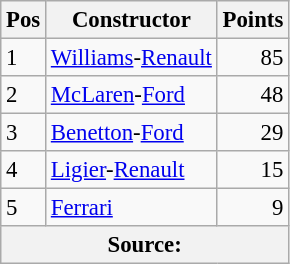<table class="wikitable" style="font-size: 95%;">
<tr>
<th>Pos</th>
<th>Constructor</th>
<th>Points</th>
</tr>
<tr>
<td>1</td>
<td> <a href='#'>Williams</a>-<a href='#'>Renault</a></td>
<td align="right">85</td>
</tr>
<tr>
<td>2</td>
<td> <a href='#'>McLaren</a>-<a href='#'>Ford</a></td>
<td align="right">48</td>
</tr>
<tr>
<td>3</td>
<td> <a href='#'>Benetton</a>-<a href='#'>Ford</a></td>
<td align="right">29</td>
</tr>
<tr>
<td>4</td>
<td> <a href='#'>Ligier</a>-<a href='#'>Renault</a></td>
<td align="right">15</td>
</tr>
<tr>
<td>5</td>
<td> <a href='#'>Ferrari</a></td>
<td align="right">9</td>
</tr>
<tr>
<th colspan=4>Source:</th>
</tr>
</table>
